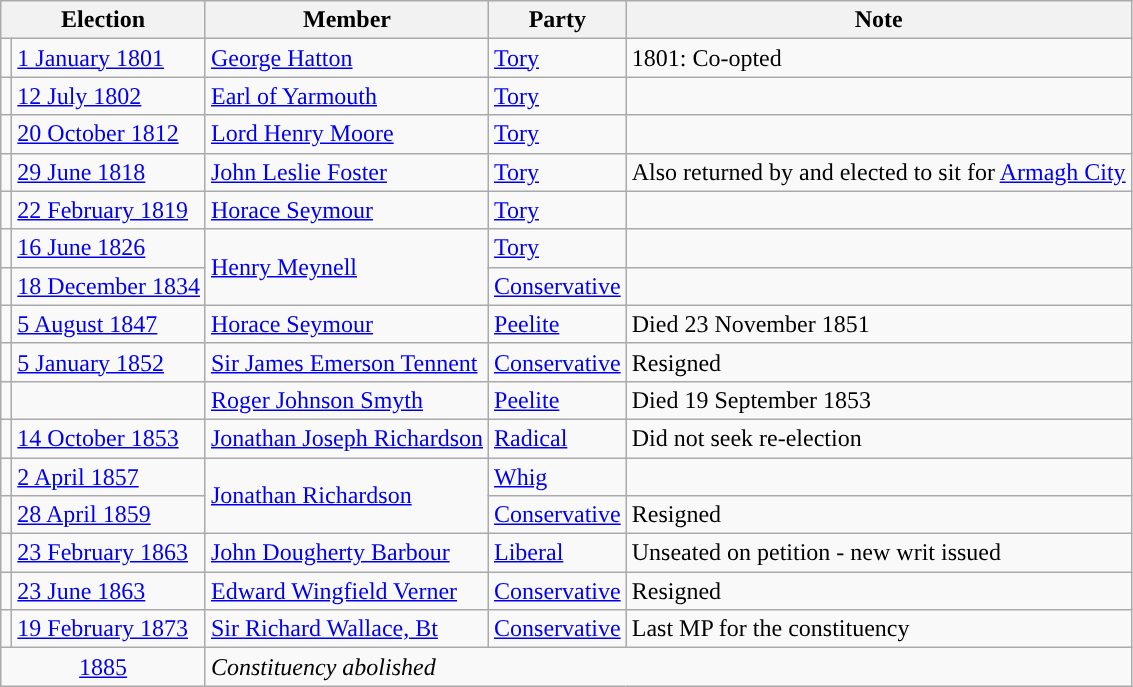<table class="wikitable">
<tr>
<th colspan="2">Election</th>
<th>Member</th>
<th>Party</th>
<th>Note</th>
</tr>
<tr>
<td style="color:inherit;background-color: "></td>
<td><a href='#'>1 January 1801</a></td>
<td><a href='#'>George Hatton</a></td>
<td><a href='#'>Tory</a></td>
<td>1801: Co-opted</td>
</tr>
<tr>
<td style="color:inherit;background-color: "></td>
<td><a href='#'>12 July 1802</a></td>
<td><a href='#'>Earl of Yarmouth</a></td>
<td><a href='#'>Tory</a></td>
<td></td>
</tr>
<tr>
<td style="color:inherit;background-color: "></td>
<td><a href='#'>20 October 1812</a></td>
<td><a href='#'>Lord Henry Moore</a></td>
<td><a href='#'>Tory</a></td>
<td></td>
</tr>
<tr>
<td style="color:inherit;background-color: "></td>
<td><a href='#'>29 June 1818</a></td>
<td><a href='#'>John Leslie Foster</a></td>
<td><a href='#'>Tory</a></td>
<td>Also returned by and elected to sit for <a href='#'>Armagh City</a></td>
</tr>
<tr>
<td style="color:inherit;background-color: "></td>
<td><a href='#'>22 February 1819</a></td>
<td><a href='#'>Horace Seymour</a></td>
<td><a href='#'>Tory</a></td>
<td></td>
</tr>
<tr>
<td style="color:inherit;background-color: "></td>
<td><a href='#'>16 June 1826</a></td>
<td rowspan="2"><a href='#'>Henry Meynell</a></td>
<td><a href='#'>Tory</a></td>
<td></td>
</tr>
<tr>
<td style="color:inherit;background-color: "></td>
<td><a href='#'>18 December 1834</a></td>
<td><a href='#'>Conservative</a></td>
<td></td>
</tr>
<tr>
<td style="color:inherit;background-color: "></td>
<td><a href='#'>5 August 1847</a></td>
<td><a href='#'>Horace Seymour</a></td>
<td><a href='#'>Peelite</a></td>
<td>Died 23 November 1851</td>
</tr>
<tr>
<td style="color:inherit;background-color: "></td>
<td><a href='#'>5 January 1852</a></td>
<td><a href='#'>Sir James Emerson Tennent</a></td>
<td><a href='#'>Conservative</a></td>
<td>Resigned</td>
</tr>
<tr>
<td style="color:inherit;background-color: "></td>
<td><a href='#'></a></td>
<td><a href='#'>Roger Johnson Smyth</a></td>
<td><a href='#'>Peelite</a></td>
<td>Died 19 September 1853</td>
</tr>
<tr>
<td style="color:inherit;background-color: "></td>
<td><a href='#'>14 October 1853</a></td>
<td><a href='#'>Jonathan Joseph Richardson</a></td>
<td><a href='#'>Radical</a></td>
<td>Did not seek re-election</td>
</tr>
<tr>
<td style="color:inherit;background-color: "></td>
<td><a href='#'>2 April 1857</a></td>
<td rowspan=2><a href='#'>Jonathan Richardson</a></td>
<td><a href='#'>Whig</a></td>
<td></td>
</tr>
<tr>
<td style="color:inherit;background-color: "></td>
<td><a href='#'>28 April 1859</a></td>
<td><a href='#'>Conservative</a></td>
<td>Resigned</td>
</tr>
<tr>
<td style="color:inherit;background-color: "></td>
<td><a href='#'>23 February 1863</a></td>
<td><a href='#'>John Dougherty Barbour</a></td>
<td><a href='#'>Liberal</a></td>
<td>Unseated on petition - new writ issued</td>
</tr>
<tr>
<td style="color:inherit;background-color: "></td>
<td><a href='#'>23 June 1863</a></td>
<td><a href='#'>Edward Wingfield Verner</a></td>
<td><a href='#'>Conservative</a></td>
<td>Resigned</td>
</tr>
<tr>
<td style="color:inherit;background-color: "></td>
<td><a href='#'>19 February 1873</a></td>
<td><a href='#'>Sir Richard Wallace, Bt</a></td>
<td><a href='#'>Conservative</a></td>
<td>Last MP for the constituency</td>
</tr>
<tr>
<td colspan="2" align="center"><a href='#'>1885</a></td>
<td colspan="3"><em>Constituency abolished</em></td>
</tr>
</table>
